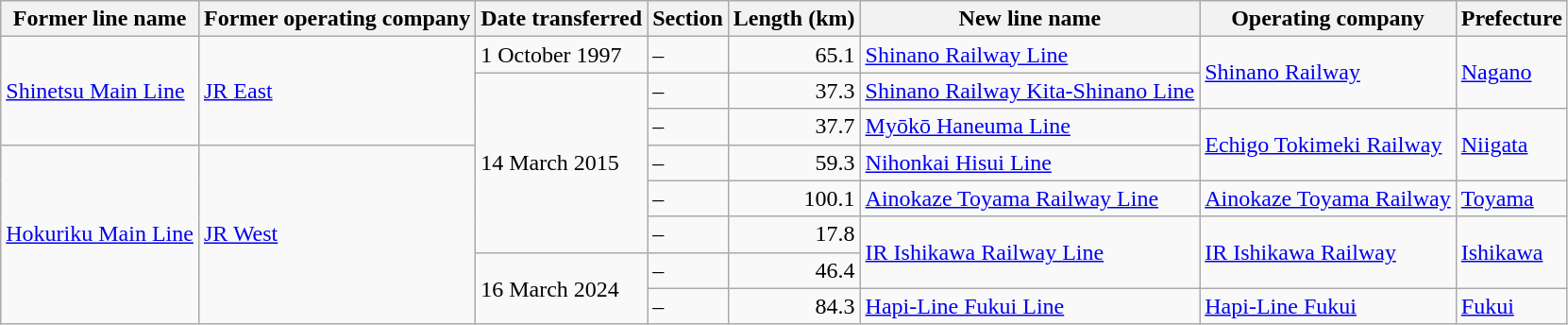<table class="wikitable">
<tr>
<th>Former line name</th>
<th>Former operating company</th>
<th>Date transferred</th>
<th>Section</th>
<th>Length (km)</th>
<th>New line name</th>
<th>Operating company</th>
<th>Prefecture</th>
</tr>
<tr>
<td rowspan="3"><a href='#'>Shinetsu Main Line</a></td>
<td rowspan="3"><a href='#'>JR East</a></td>
<td>1 October 1997</td>
<td>–</td>
<td align="right">65.1</td>
<td><a href='#'>Shinano Railway Line</a></td>
<td rowspan="2"><a href='#'>Shinano Railway</a></td>
<td rowspan="2"><a href='#'>Nagano</a></td>
</tr>
<tr>
<td rowspan="5">14 March 2015</td>
<td>–</td>
<td align="right">37.3</td>
<td><a href='#'>Shinano Railway Kita-Shinano Line</a></td>
</tr>
<tr>
<td>–</td>
<td align="right">37.7</td>
<td><a href='#'>Myōkō Haneuma Line</a></td>
<td rowspan="2"><a href='#'>Echigo Tokimeki Railway</a></td>
<td rowspan="2"><a href='#'>Niigata</a></td>
</tr>
<tr>
<td rowspan="5"><a href='#'>Hokuriku Main Line</a></td>
<td rowspan="5"><a href='#'>JR West</a></td>
<td>–</td>
<td align="right">59.3</td>
<td><a href='#'>Nihonkai Hisui Line</a></td>
</tr>
<tr>
<td>–</td>
<td align="right">100.1</td>
<td><a href='#'>Ainokaze Toyama Railway Line</a></td>
<td><a href='#'>Ainokaze Toyama Railway</a></td>
<td><a href='#'>Toyama</a></td>
</tr>
<tr>
<td>–</td>
<td align="right">17.8</td>
<td rowspan="2"><a href='#'>IR Ishikawa Railway Line</a></td>
<td rowspan="2"><a href='#'>IR Ishikawa Railway</a></td>
<td rowspan="2"><a href='#'>Ishikawa</a></td>
</tr>
<tr>
<td rowspan="2">16 March 2024</td>
<td>–</td>
<td align="right">46.4</td>
</tr>
<tr>
<td>–</td>
<td align="right">84.3</td>
<td><a href='#'>Hapi-Line Fukui Line</a></td>
<td><a href='#'>Hapi-Line Fukui</a></td>
<td><a href='#'>Fukui</a></td>
</tr>
</table>
